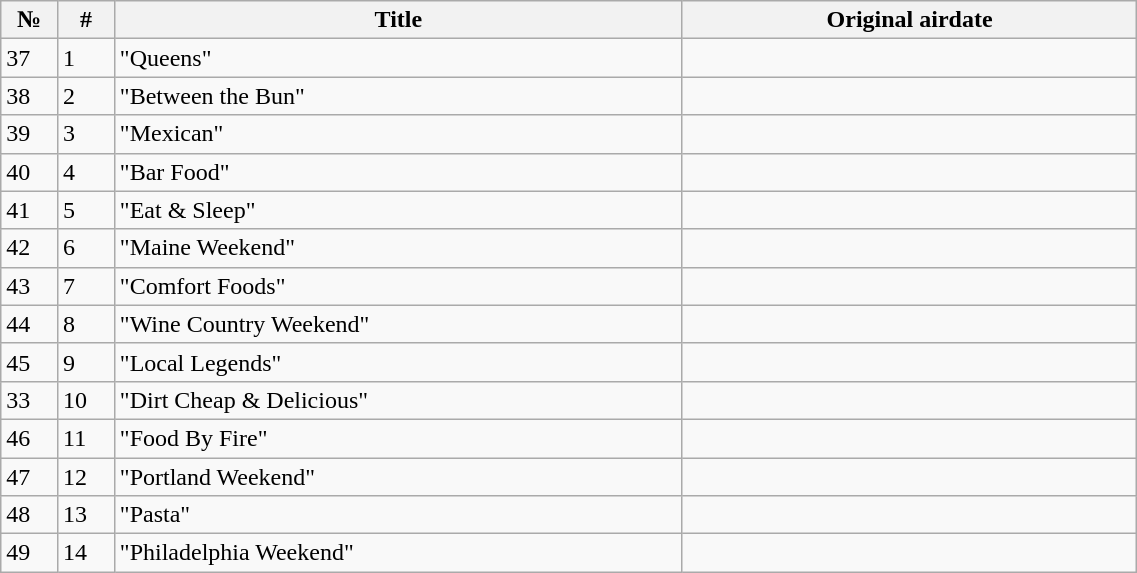<table class="wikitable" style="width:60%;">
<tr>
<th style="width:5%;">№</th>
<th style="width:5%;">#</th>
<th style="width:50%;">Title</th>
<th style="width:40%;">Original airdate</th>
</tr>
<tr>
<td>37</td>
<td>1</td>
<td>"Queens"</td>
<td></td>
</tr>
<tr>
<td>38</td>
<td>2</td>
<td>"Between the Bun"</td>
<td></td>
</tr>
<tr>
<td>39</td>
<td>3</td>
<td>"Mexican"</td>
<td></td>
</tr>
<tr>
<td>40</td>
<td>4</td>
<td>"Bar Food"</td>
<td></td>
</tr>
<tr>
<td>41</td>
<td>5</td>
<td>"Eat & Sleep"</td>
<td></td>
</tr>
<tr>
<td>42</td>
<td>6</td>
<td>"Maine Weekend"</td>
<td></td>
</tr>
<tr>
<td>43</td>
<td>7</td>
<td>"Comfort Foods"</td>
<td></td>
</tr>
<tr>
<td>44</td>
<td>8</td>
<td>"Wine Country Weekend"</td>
<td></td>
</tr>
<tr>
<td>45</td>
<td>9</td>
<td>"Local Legends"</td>
<td></td>
</tr>
<tr>
<td>33</td>
<td>10</td>
<td>"Dirt Cheap & Delicious"</td>
<td></td>
</tr>
<tr>
<td>46</td>
<td>11</td>
<td>"Food By Fire"</td>
<td></td>
</tr>
<tr>
<td>47</td>
<td>12</td>
<td>"Portland Weekend"</td>
<td></td>
</tr>
<tr>
<td>48</td>
<td>13</td>
<td>"Pasta"</td>
<td></td>
</tr>
<tr>
<td>49</td>
<td>14</td>
<td>"Philadelphia Weekend"</td>
<td></td>
</tr>
</table>
